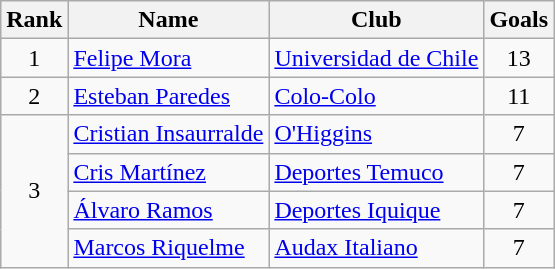<table class="wikitable" border="1">
<tr>
<th>Rank</th>
<th>Name</th>
<th>Club</th>
<th>Goals</th>
</tr>
<tr>
<td align=center>1</td>
<td> <a href='#'>Felipe Mora</a></td>
<td><a href='#'>Universidad de Chile</a></td>
<td align=center>13</td>
</tr>
<tr>
<td align=center>2</td>
<td> <a href='#'>Esteban Paredes</a></td>
<td><a href='#'>Colo-Colo</a></td>
<td align=center>11</td>
</tr>
<tr>
<td rowspan=4 align=center>3</td>
<td> <a href='#'>Cristian Insaurralde</a></td>
<td><a href='#'>O'Higgins</a></td>
<td align=center>7</td>
</tr>
<tr>
<td> <a href='#'>Cris Martínez</a></td>
<td><a href='#'>Deportes Temuco</a></td>
<td align=center>7</td>
</tr>
<tr>
<td> <a href='#'>Álvaro Ramos</a></td>
<td><a href='#'>Deportes Iquique</a></td>
<td align=center>7</td>
</tr>
<tr>
<td> <a href='#'>Marcos Riquelme</a></td>
<td><a href='#'>Audax Italiano</a></td>
<td align=center>7</td>
</tr>
</table>
